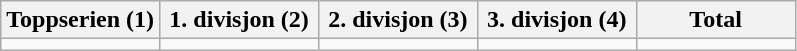<table class="wikitable">
<tr>
<th width="20%">Toppserien (1)</th>
<th width="20%">1. divisjon (2)</th>
<th width="20%">2. divisjon (3)</th>
<th width="20%">3. divisjon (4)</th>
<th width="20%">Total</th>
</tr>
<tr>
<td></td>
<td></td>
<td></td>
<td></td>
<td></td>
</tr>
</table>
